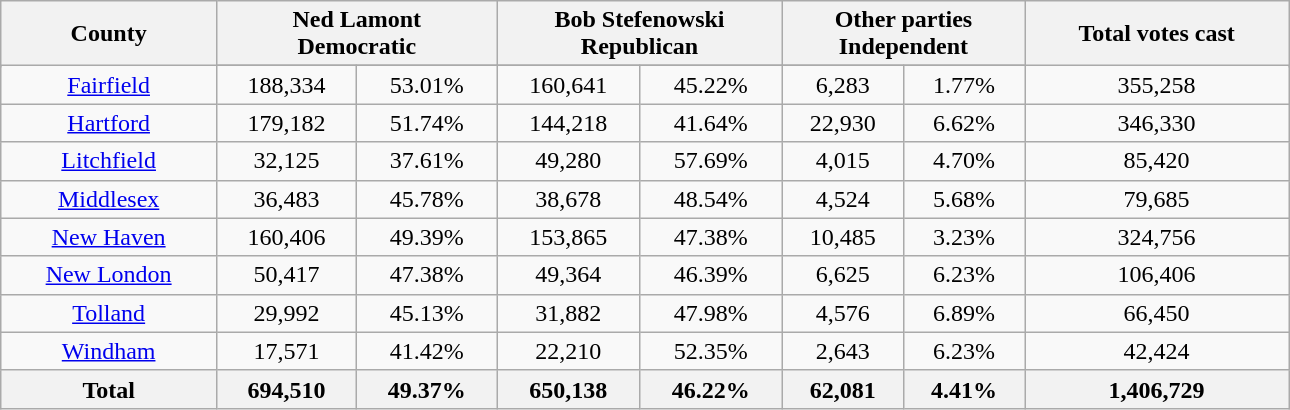<table width="68%"  class="wikitable sortable" style="text-align:center">
<tr>
<th style="text-align:center;" rowspan="2">County</th>
<th style="text-align:center;" colspan="2">Ned Lamont<br>Democratic</th>
<th style="text-align:center;" colspan="2">Bob Stefenowski<br>Republican</th>
<th style="text-align:center;" colspan="2">Other parties<br>Independent</th>
<th style="text-align:center;" rowspan="2">Total votes cast</th>
</tr>
<tr>
</tr>
<tr style="text-align:center;">
<td><a href='#'>Fairfield</a></td>
<td>188,334</td>
<td>53.01%</td>
<td>160,641</td>
<td>45.22%</td>
<td>6,283</td>
<td>1.77%</td>
<td>355,258</td>
</tr>
<tr style="text-align:center;">
<td><a href='#'>Hartford</a></td>
<td>179,182</td>
<td>51.74%</td>
<td>144,218</td>
<td>41.64%</td>
<td>22,930</td>
<td>6.62%</td>
<td>346,330</td>
</tr>
<tr style="text-align:center;">
<td><a href='#'>Litchfield</a></td>
<td>32,125</td>
<td>37.61%</td>
<td>49,280</td>
<td>57.69%</td>
<td>4,015</td>
<td>4.70%</td>
<td>85,420</td>
</tr>
<tr style="text-align:center;">
<td><a href='#'>Middlesex</a></td>
<td>36,483</td>
<td>45.78%</td>
<td>38,678</td>
<td>48.54%</td>
<td>4,524</td>
<td>5.68%</td>
<td>79,685</td>
</tr>
<tr style="text-align:center;">
<td><a href='#'>New Haven</a></td>
<td>160,406</td>
<td>49.39%</td>
<td>153,865</td>
<td>47.38%</td>
<td>10,485</td>
<td>3.23%</td>
<td>324,756</td>
</tr>
<tr style="text-align:center;">
<td><a href='#'>New London</a></td>
<td>50,417</td>
<td>47.38%</td>
<td>49,364</td>
<td>46.39%</td>
<td>6,625</td>
<td>6.23%</td>
<td>106,406</td>
</tr>
<tr style="text-align:center;">
<td><a href='#'>Tolland</a></td>
<td>29,992</td>
<td>45.13%</td>
<td>31,882</td>
<td>47.98%</td>
<td>4,576</td>
<td>6.89%</td>
<td>66,450</td>
</tr>
<tr style="text-align:center;">
<td><a href='#'>Windham</a></td>
<td>17,571</td>
<td>41.42%</td>
<td>22,210</td>
<td>52.35%</td>
<td>2,643</td>
<td>6.23%</td>
<td>42,424</td>
</tr>
<tr style="text-align:center;">
<th>Total</th>
<th>694,510</th>
<th>49.37%</th>
<th>650,138</th>
<th>46.22%</th>
<th>62,081</th>
<th>4.41%</th>
<th>1,406,729</th>
</tr>
</table>
